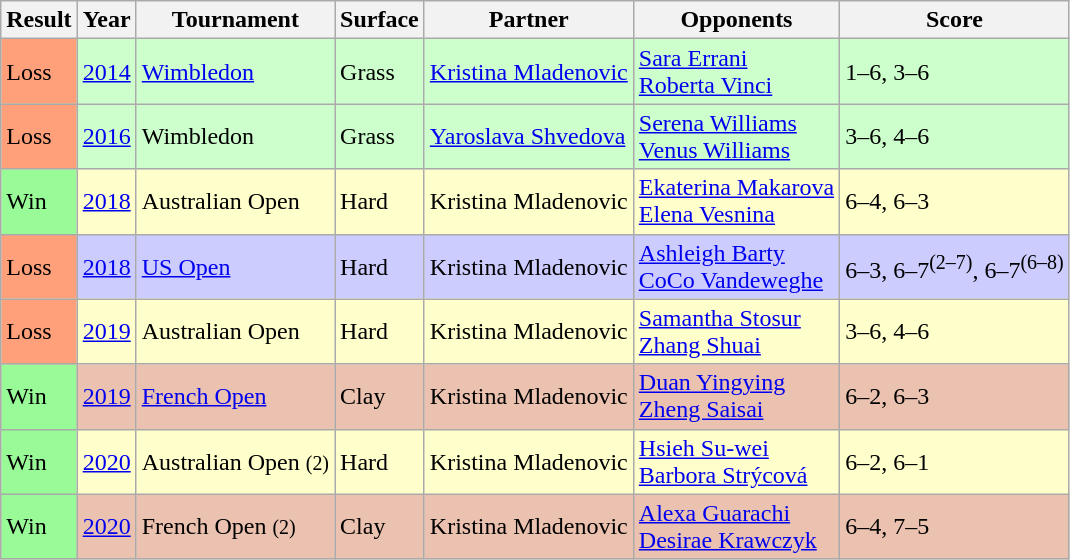<table class="sortable wikitable">
<tr>
<th>Result</th>
<th>Year</th>
<th>Tournament</th>
<th>Surface</th>
<th>Partner</th>
<th>Opponents</th>
<th class="unsortable">Score</th>
</tr>
<tr style="background:#CCFFCC;">
<td style="background:#ffa07a;">Loss</td>
<td><a href='#'>2014</a></td>
<td><a href='#'>Wimbledon</a></td>
<td>Grass</td>
<td> <a href='#'>Kristina Mladenovic</a></td>
<td> <a href='#'>Sara Errani</a> <br>  <a href='#'>Roberta Vinci</a></td>
<td>1–6, 3–6</td>
</tr>
<tr style="background:#CCFFCC;">
<td style="background:#ffa07a;">Loss</td>
<td><a href='#'>2016</a></td>
<td>Wimbledon</td>
<td>Grass</td>
<td> <a href='#'>Yaroslava Shvedova</a></td>
<td> <a href='#'>Serena Williams</a> <br>  <a href='#'>Venus Williams</a></td>
<td>3–6, 4–6</td>
</tr>
<tr style="background:#FFFFCC;">
<td style="background:#98fb98;">Win</td>
<td><a href='#'>2018</a></td>
<td>Australian Open</td>
<td>Hard</td>
<td> Kristina Mladenovic</td>
<td> <a href='#'>Ekaterina Makarova</a> <br>  <a href='#'>Elena Vesnina</a></td>
<td>6–4, 6–3</td>
</tr>
<tr style="background:#CCCCFF;">
<td style="background:#ffa07a;">Loss</td>
<td><a href='#'>2018</a></td>
<td><a href='#'>US Open</a></td>
<td>Hard</td>
<td> Kristina Mladenovic</td>
<td> <a href='#'>Ashleigh Barty</a> <br>  <a href='#'>CoCo Vandeweghe</a></td>
<td>6–3, 6–7<sup>(2–7)</sup>, 6–7<sup>(6–8)</sup></td>
</tr>
<tr style="background:#FFFFCC;">
<td style="background:#ffa07a;">Loss</td>
<td><a href='#'>2019</a></td>
<td>Australian Open</td>
<td>Hard</td>
<td> Kristina Mladenovic</td>
<td> <a href='#'>Samantha Stosur</a> <br>  <a href='#'>Zhang Shuai</a></td>
<td>3–6, 4–6</td>
</tr>
<tr style="background:#EBC2AF;">
<td style="background:#98fb98;">Win</td>
<td><a href='#'>2019</a></td>
<td><a href='#'>French Open</a></td>
<td>Clay</td>
<td> Kristina Mladenovic</td>
<td> <a href='#'>Duan Yingying</a> <br>  <a href='#'>Zheng Saisai</a></td>
<td>6–2, 6–3</td>
</tr>
<tr style="background:#FFFFCC;">
<td style="background:#98fb98;">Win</td>
<td><a href='#'>2020</a></td>
<td>Australian Open <small>(2)</small></td>
<td>Hard</td>
<td> Kristina Mladenovic</td>
<td> <a href='#'>Hsieh Su-wei</a> <br>  <a href='#'>Barbora Strýcová</a></td>
<td>6–2, 6–1</td>
</tr>
<tr style="background:#EBC2AF;">
<td bgcolor=98FB98>Win</td>
<td><a href='#'>2020</a></td>
<td>French Open <small>(2)</small></td>
<td>Clay</td>
<td> Kristina Mladenovic</td>
<td> <a href='#'>Alexa Guarachi</a> <br>  <a href='#'>Desirae Krawczyk</a></td>
<td>6–4, 7–5</td>
</tr>
</table>
